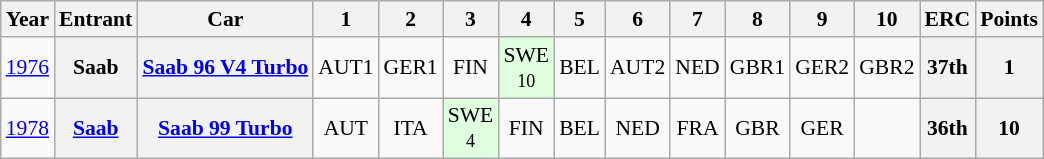<table class="wikitable" border="1" style="text-align:center; font-size:90%;">
<tr valign="top">
<th>Year</th>
<th>Entrant</th>
<th>Car</th>
<th>1</th>
<th>2</th>
<th>3</th>
<th>4</th>
<th>5</th>
<th>6</th>
<th>7</th>
<th>8</th>
<th>9</th>
<th>10</th>
<th>ERC</th>
<th>Points</th>
</tr>
<tr>
<td><a href='#'>1976</a></td>
<th>Saab</th>
<th><a href='#'>Saab 96 V4 Turbo</a></th>
<td>AUT1<br><small></small></td>
<td>GER1<br><small></small></td>
<td>FIN<br><small></small></td>
<td style="background:#DFFFDF;">SWE<br><small>10</small></td>
<td>BEL<br><small></small></td>
<td>AUT2<br><small></small></td>
<td>NED<br><small></small></td>
<td>GBR1<br><small></small></td>
<td>GER2<br><small></small></td>
<td>GBR2<br><small></small></td>
<th>37th</th>
<th>1</th>
</tr>
<tr>
<td><a href='#'>1978</a></td>
<th><a href='#'>Saab</a></th>
<th><a href='#'>Saab 99 Turbo</a></th>
<td>AUT<br><small></small></td>
<td>ITA<br><small></small></td>
<td style="background:#DFFFDF;">SWE<br><small>4</small></td>
<td>FIN<br><small></small></td>
<td>BEL<br><small></small></td>
<td>NED<br><small></small></td>
<td>FRA<br><small></small></td>
<td>GBR<br><small></small></td>
<td>GER<br><small></small></td>
<td></td>
<th>36th</th>
<th>10</th>
</tr>
</table>
